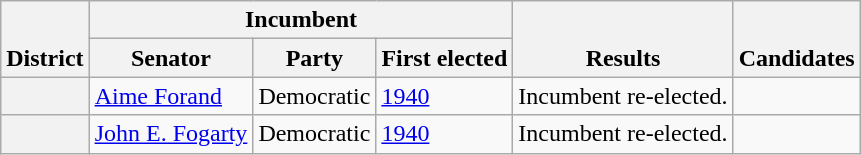<table class=wikitable>
<tr valign=bottom>
<th rowspan=2>District</th>
<th colspan=3>Incumbent</th>
<th rowspan=2>Results</th>
<th rowspan=2>Candidates</th>
</tr>
<tr>
<th>Senator</th>
<th>Party</th>
<th>First elected</th>
</tr>
<tr>
<th></th>
<td><a href='#'>Aime Forand</a></td>
<td>Democratic</td>
<td><a href='#'>1940</a></td>
<td>Incumbent re-elected.</td>
<td nowrap></td>
</tr>
<tr>
<th></th>
<td><a href='#'>John E. Fogarty</a></td>
<td>Democratic</td>
<td><a href='#'>1940</a></td>
<td>Incumbent re-elected.</td>
<td nowrap></td>
</tr>
</table>
